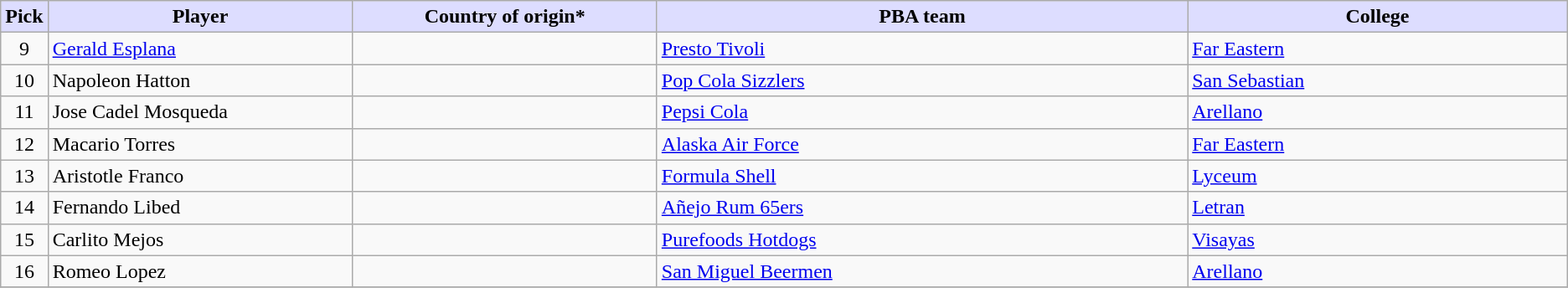<table class="wikitable">
<tr>
<th style="background:#DDDDFF;">Pick</th>
<th style="background:#DDDDFF;" width="20%">Player</th>
<th style="background:#DDDDFF;" width="20%">Country of origin*</th>
<th style="background:#DDDDFF;" width="35%">PBA team</th>
<th style="background:#DDDDFF;" width="25%">College</th>
</tr>
<tr>
<td align=center>9</td>
<td><a href='#'>Gerald Esplana</a></td>
<td></td>
<td><a href='#'>Presto Tivoli</a></td>
<td><a href='#'>Far Eastern</a></td>
</tr>
<tr>
<td align=center>10</td>
<td>Napoleon Hatton</td>
<td></td>
<td><a href='#'>Pop Cola Sizzlers</a></td>
<td><a href='#'>San Sebastian</a></td>
</tr>
<tr>
<td align=center>11</td>
<td>Jose Cadel Mosqueda</td>
<td></td>
<td><a href='#'>Pepsi Cola</a></td>
<td><a href='#'>Arellano</a></td>
</tr>
<tr>
<td align=center>12</td>
<td>Macario Torres</td>
<td></td>
<td><a href='#'>Alaska Air Force</a></td>
<td><a href='#'>Far Eastern</a></td>
</tr>
<tr>
<td align=center>13</td>
<td>Aristotle Franco</td>
<td></td>
<td><a href='#'>Formula Shell</a></td>
<td><a href='#'>Lyceum</a></td>
</tr>
<tr>
<td align=center>14</td>
<td>Fernando Libed</td>
<td></td>
<td><a href='#'>Añejo Rum 65ers</a></td>
<td><a href='#'>Letran</a></td>
</tr>
<tr>
<td align=center>15</td>
<td>Carlito Mejos</td>
<td></td>
<td><a href='#'>Purefoods Hotdogs</a></td>
<td><a href='#'>Visayas</a></td>
</tr>
<tr>
<td align=center>16</td>
<td>Romeo Lopez</td>
<td></td>
<td><a href='#'>San Miguel Beermen</a></td>
<td><a href='#'>Arellano</a></td>
</tr>
<tr>
</tr>
</table>
